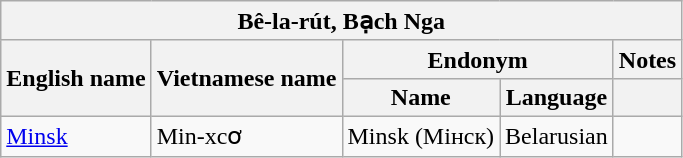<table class="wikitable sortable">
<tr>
<th colspan="5"> Bê-la-rút, Bạch Nga</th>
</tr>
<tr>
<th rowspan="2">English name</th>
<th rowspan="2">Vietnamese name</th>
<th colspan="2">Endonym</th>
<th>Notes</th>
</tr>
<tr>
<th>Name</th>
<th>Language</th>
<th></th>
</tr>
<tr>
<td><a href='#'>Minsk</a></td>
<td>Min-xcơ</td>
<td>Minsk (Мінск)</td>
<td>Belarusian</td>
<td></td>
</tr>
</table>
